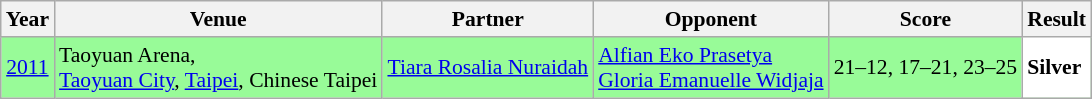<table class="sortable wikitable" style="font-size: 90%;">
<tr>
<th>Year</th>
<th>Venue</th>
<th>Partner</th>
<th>Opponent</th>
<th>Score</th>
<th>Result</th>
</tr>
<tr style="background:#98FB98">
<td align="center"><a href='#'>2011</a></td>
<td align="left">Taoyuan Arena,<br><a href='#'>Taoyuan City</a>, <a href='#'>Taipei</a>, Chinese Taipei</td>
<td align="left"> <a href='#'>Tiara Rosalia Nuraidah</a></td>
<td align="left"> <a href='#'>Alfian Eko Prasetya</a><br> <a href='#'>Gloria Emanuelle Widjaja</a></td>
<td align="left">21–12, 17–21, 23–25</td>
<td style="text-align:left; background:white"> <strong>Silver</strong></td>
</tr>
</table>
